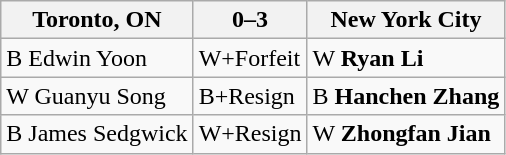<table class="wikitable">
<tr>
<th>Toronto, ON</th>
<th>0–3</th>
<th>New York City</th>
</tr>
<tr>
<td>B Edwin Yoon</td>
<td>W+Forfeit</td>
<td>W <strong>Ryan Li</strong></td>
</tr>
<tr>
<td>W Guanyu Song</td>
<td>B+Resign</td>
<td>B <strong>Hanchen Zhang</strong></td>
</tr>
<tr>
<td>B James Sedgwick</td>
<td>W+Resign</td>
<td>W <strong>Zhongfan Jian</strong></td>
</tr>
</table>
